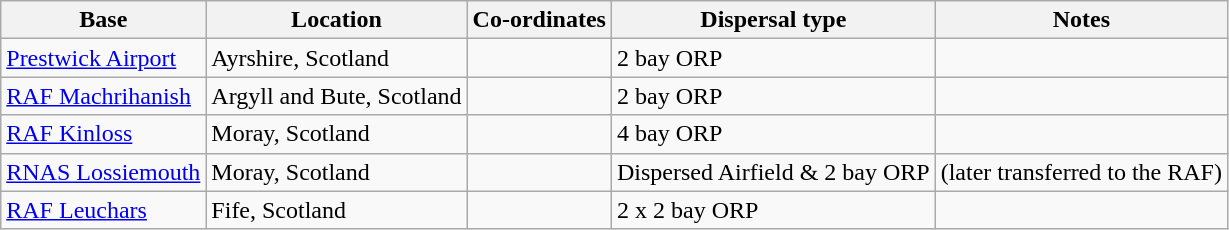<table class="wikitable sortable">
<tr>
<th>Base</th>
<th>Location</th>
<th>Co-ordinates</th>
<th>Dispersal type</th>
<th>Notes</th>
</tr>
<tr>
<td><a href='#'>Prestwick Airport</a></td>
<td>Ayrshire, Scotland</td>
<td></td>
<td>2 bay ORP</td>
<td></td>
</tr>
<tr>
<td><a href='#'>RAF Machrihanish</a></td>
<td>Argyll and Bute, Scotland</td>
<td></td>
<td>2 bay ORP</td>
<td></td>
</tr>
<tr>
<td><a href='#'>RAF Kinloss</a></td>
<td>Moray, Scotland</td>
<td></td>
<td>4 bay ORP</td>
<td></td>
</tr>
<tr>
<td><a href='#'>RNAS Lossiemouth</a></td>
<td>Moray, Scotland</td>
<td></td>
<td>Dispersed Airfield & 2 bay ORP</td>
<td>(later transferred to the RAF)</td>
</tr>
<tr>
<td><a href='#'>RAF Leuchars</a></td>
<td>Fife, Scotland</td>
<td></td>
<td>2 x 2 bay ORP</td>
<td></td>
</tr>
</table>
